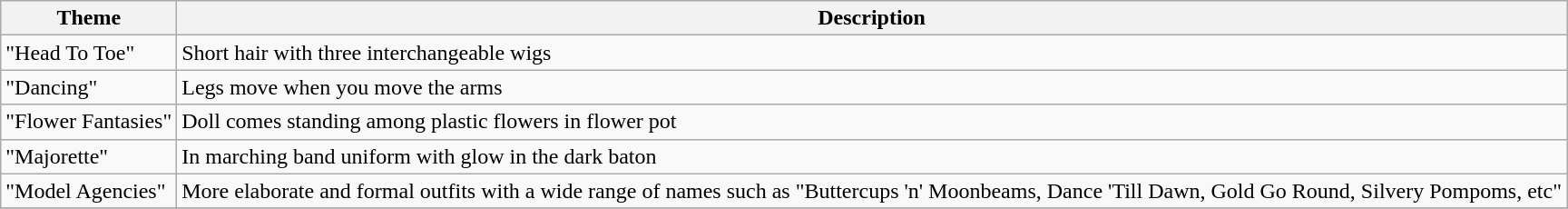<table class="wikitable">
<tr>
<th>Theme</th>
<th>Description</th>
</tr>
<tr>
<td>"Head To Toe"</td>
<td>Short hair with three interchangeable wigs</td>
</tr>
<tr>
<td>"Dancing"</td>
<td>Legs move when you move the arms</td>
</tr>
<tr>
<td>"Flower Fantasies"</td>
<td>Doll comes standing among plastic flowers in flower pot</td>
</tr>
<tr>
<td>"Majorette"</td>
<td>In marching band uniform with glow in the dark baton</td>
</tr>
<tr>
<td>"Model Agencies"</td>
<td>More elaborate and formal outfits with a wide range of names such as "Buttercups 'n' Moonbeams, Dance 'Till Dawn, Gold Go Round, Silvery Pompoms, etc"</td>
</tr>
<tr>
</tr>
</table>
